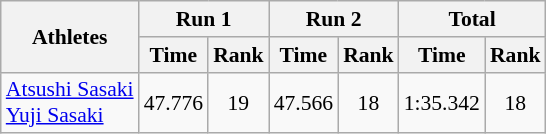<table class="wikitable" border="1" style="font-size:90%">
<tr>
<th rowspan="2">Athletes</th>
<th colspan="2">Run 1</th>
<th colspan="2">Run 2</th>
<th colspan="2">Total</th>
</tr>
<tr>
<th>Time</th>
<th>Rank</th>
<th>Time</th>
<th>Rank</th>
<th>Time</th>
<th>Rank</th>
</tr>
<tr>
<td><a href='#'>Atsushi Sasaki</a><br><a href='#'>Yuji Sasaki</a></td>
<td align="center">47.776</td>
<td align="center">19</td>
<td align="center">47.566</td>
<td align="center">18</td>
<td align="center">1:35.342</td>
<td align="center">18</td>
</tr>
</table>
